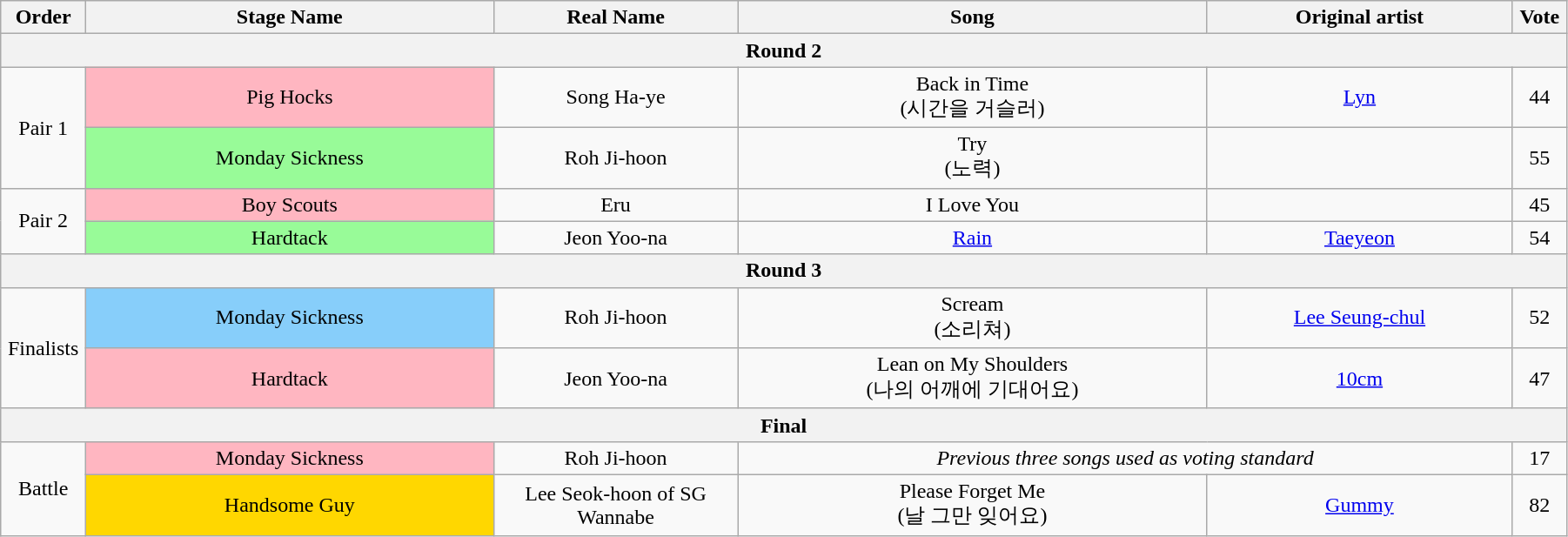<table class="wikitable" style="text-align:center; width:95%;">
<tr>
<th style="width:1%;">Order</th>
<th style="width:20%;">Stage Name</th>
<th style="width:12%;">Real Name</th>
<th style="width:23%;">Song</th>
<th style="width:15%;">Original artist</th>
<th style="width:1%;">Vote</th>
</tr>
<tr>
<th colspan=6>Round 2</th>
</tr>
<tr>
<td rowspan=2>Pair 1</td>
<td bgcolor="lightpink">Pig Hocks</td>
<td>Song Ha-ye</td>
<td>Back in Time<br>(시간을 거슬러)</td>
<td><a href='#'>Lyn</a></td>
<td>44</td>
</tr>
<tr>
<td bgcolor="palegreen">Monday Sickness</td>
<td>Roh Ji-hoon</td>
<td>Try<br>(노력)</td>
<td></td>
<td>55</td>
</tr>
<tr>
<td rowspan=2>Pair 2</td>
<td bgcolor="lightpink">Boy Scouts</td>
<td>Eru</td>
<td>I Love You</td>
<td></td>
<td>45</td>
</tr>
<tr>
<td bgcolor="palegreen">Hardtack</td>
<td>Jeon Yoo-na</td>
<td><a href='#'>Rain</a></td>
<td><a href='#'>Taeyeon</a></td>
<td>54</td>
</tr>
<tr>
<th colspan=6>Round 3</th>
</tr>
<tr>
<td rowspan=2>Finalists</td>
<td bgcolor="lightskyblue">Monday Sickness</td>
<td>Roh Ji-hoon</td>
<td>Scream<br>(소리쳐)</td>
<td><a href='#'>Lee Seung-chul</a></td>
<td>52</td>
</tr>
<tr>
<td bgcolor="lightpink">Hardtack</td>
<td>Jeon Yoo-na</td>
<td>Lean on My Shoulders<br>(나의 어깨에 기대어요)</td>
<td><a href='#'>10cm</a></td>
<td>47</td>
</tr>
<tr>
<th colspan=6>Final</th>
</tr>
<tr>
<td rowspan=2>Battle</td>
<td bgcolor="lightpink">Monday Sickness</td>
<td>Roh Ji-hoon</td>
<td colspan=2><em>Previous three songs used as voting standard</em></td>
<td>17</td>
</tr>
<tr>
<td bgcolor="gold">Handsome Guy</td>
<td>Lee Seok-hoon of SG Wannabe</td>
<td>Please Forget Me<br>(날 그만 잊어요)</td>
<td><a href='#'>Gummy</a></td>
<td>82</td>
</tr>
</table>
